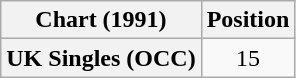<table class="wikitable plainrowheaders" style="text-align:center">
<tr>
<th scope="col">Chart (1991)</th>
<th scope="col">Position</th>
</tr>
<tr>
<th scope="row">UK Singles (OCC)</th>
<td>15</td>
</tr>
</table>
